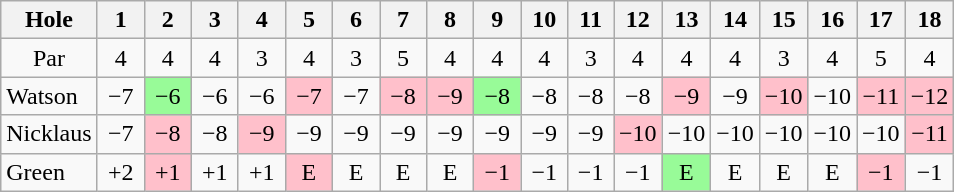<table class="wikitable" style="text-align:center">
<tr>
<th>Hole</th>
<th>  1  </th>
<th>  2  </th>
<th>  3  </th>
<th>  4  </th>
<th>  5  </th>
<th>  6  </th>
<th>  7  </th>
<th>  8  </th>
<th>  9  </th>
<th> 10 </th>
<th> 11 </th>
<th>12</th>
<th>13</th>
<th>14</th>
<th>15</th>
<th>16</th>
<th>17</th>
<th>18</th>
</tr>
<tr>
<td>Par</td>
<td>4</td>
<td>4</td>
<td>4</td>
<td>3</td>
<td>4</td>
<td>3</td>
<td>5</td>
<td>4</td>
<td>4</td>
<td>4</td>
<td>3</td>
<td>4</td>
<td>4</td>
<td>4</td>
<td>3</td>
<td>4</td>
<td>5</td>
<td>4</td>
</tr>
<tr>
<td align=left> Watson</td>
<td>−7</td>
<td style="background: PaleGreen;">−6</td>
<td>−6</td>
<td>−6</td>
<td style="background: Pink;">−7</td>
<td>−7</td>
<td style="background: Pink;">−8</td>
<td style="background: Pink;">−9</td>
<td style="background: PaleGreen;">−8</td>
<td>−8</td>
<td>−8</td>
<td>−8</td>
<td style="background: Pink;">−9</td>
<td>−9</td>
<td style="background: Pink;">−10</td>
<td>−10</td>
<td style="background: Pink;">−11</td>
<td style="background: Pink;">−12</td>
</tr>
<tr>
<td align=left> Nicklaus</td>
<td>−7</td>
<td style="background: Pink;">−8</td>
<td>−8</td>
<td style="background: Pink;">−9</td>
<td>−9</td>
<td>−9</td>
<td>−9</td>
<td>−9</td>
<td>−9</td>
<td>−9</td>
<td>−9</td>
<td style="background: Pink;">−10</td>
<td>−10</td>
<td>−10</td>
<td>−10</td>
<td>−10</td>
<td>−10</td>
<td style="background: Pink;">−11</td>
</tr>
<tr>
<td align=left> Green</td>
<td>+2</td>
<td style="background: Pink;">+1</td>
<td>+1</td>
<td>+1</td>
<td style="background: Pink;">E</td>
<td>E</td>
<td>E</td>
<td>E</td>
<td style="background: Pink;">−1</td>
<td>−1</td>
<td>−1</td>
<td>−1</td>
<td style="background: PaleGreen;">E</td>
<td>E</td>
<td>E</td>
<td>E</td>
<td style="background: Pink;">−1</td>
<td>−1</td>
</tr>
</table>
